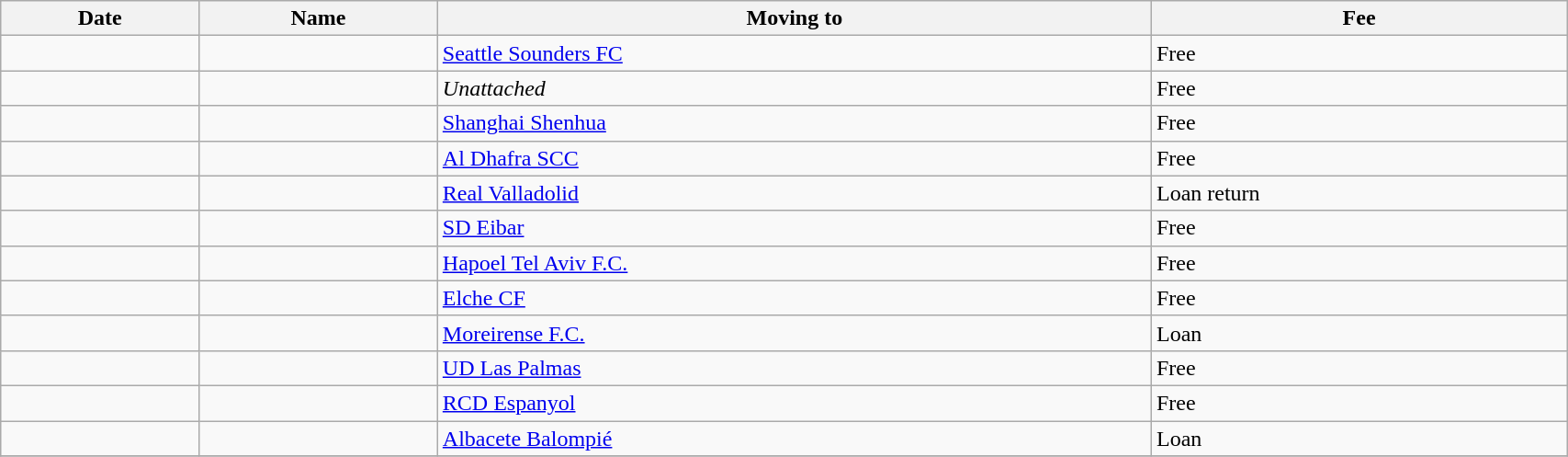<table class="wikitable sortable" width=90%>
<tr>
<th>Date</th>
<th>Name</th>
<th>Moving to</th>
<th>Fee</th>
</tr>
<tr>
<td></td>
<td> </td>
<td> <a href='#'>Seattle Sounders FC</a></td>
<td>Free</td>
</tr>
<tr>
<td></td>
<td> </td>
<td> <em>Unattached</em></td>
<td>Free</td>
</tr>
<tr>
<td></td>
<td> </td>
<td> <a href='#'>Shanghai Shenhua</a></td>
<td>Free</td>
</tr>
<tr>
<td></td>
<td> </td>
<td> <a href='#'>Al Dhafra SCC</a></td>
<td>Free</td>
</tr>
<tr>
<td></td>
<td> </td>
<td> <a href='#'>Real Valladolid</a></td>
<td>Loan return</td>
</tr>
<tr>
<td></td>
<td> </td>
<td> <a href='#'>SD Eibar</a></td>
<td>Free</td>
</tr>
<tr>
<td></td>
<td> </td>
<td> <a href='#'>Hapoel Tel Aviv F.C.</a></td>
<td>Free</td>
</tr>
<tr>
<td></td>
<td> </td>
<td> <a href='#'>Elche CF</a></td>
<td>Free</td>
</tr>
<tr>
<td></td>
<td> </td>
<td> <a href='#'>Moreirense F.C.</a></td>
<td>Loan</td>
</tr>
<tr>
<td></td>
<td> </td>
<td> <a href='#'>UD Las Palmas</a></td>
<td>Free</td>
</tr>
<tr>
<td></td>
<td> </td>
<td> <a href='#'>RCD Espanyol</a></td>
<td>Free</td>
</tr>
<tr>
<td></td>
<td> </td>
<td> <a href='#'>Albacete Balompié</a></td>
<td>Loan</td>
</tr>
<tr>
</tr>
</table>
